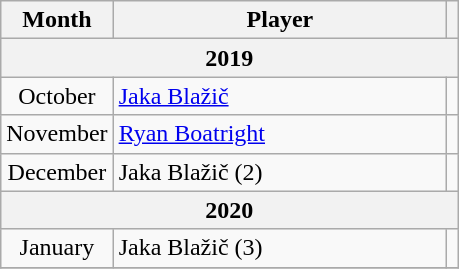<table class="wikitable" style="text-align: center;">
<tr>
<th>Month</th>
<th style="width:215px;">Player</th>
<th></th>
</tr>
<tr>
<th colspan=3>2019</th>
</tr>
<tr>
<td>October</td>
<td align="left"> <a href='#'>Jaka Blažič</a></td>
<td></td>
</tr>
<tr>
<td>November</td>
<td align="left"> <a href='#'>Ryan Boatright</a></td>
<td></td>
</tr>
<tr>
<td>December</td>
<td align="left"> Jaka Blažič (2)</td>
<td></td>
</tr>
<tr>
<th colspan=3>2020</th>
</tr>
<tr>
<td>January</td>
<td align="left"> Jaka Blažič (3)</td>
<td></td>
</tr>
<tr>
</tr>
</table>
